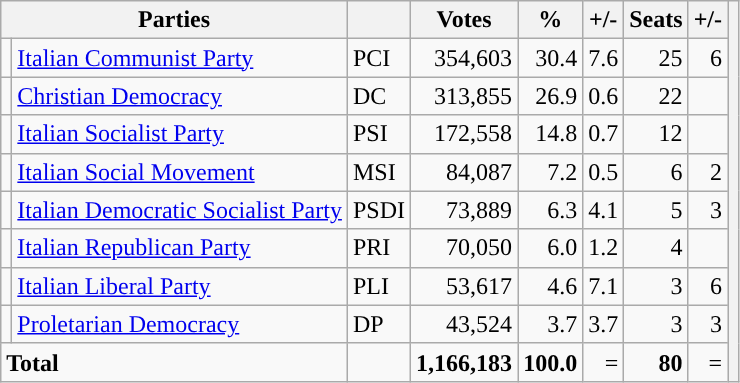<table class="wikitable">
<tr>
<th colspan="2">Parties</th>
<th></th>
<th>Votes</th>
<th>%</th>
<th>+/-</th>
<th>Seats</th>
<th>+/-</th>
<th rowspan="12"></th>
</tr>
<tr>
<td style="background-color:"></td>
<td><a href='#'>Italian Communist Party</a></td>
<td>PCI</td>
<td align=right>354,603</td>
<td align=right>30.4</td>
<td align=right> 7.6</td>
<td align=right>25</td>
<td align=right> 6</td>
</tr>
<tr>
<td style="background-color:"></td>
<td><a href='#'>Christian Democracy</a></td>
<td>DC</td>
<td align=right>313,855</td>
<td align=right>26.9</td>
<td align=right> 0.6</td>
<td align=right>22</td>
<td align=right></td>
</tr>
<tr>
<td style="background-color:"></td>
<td><a href='#'>Italian Socialist Party</a></td>
<td>PSI</td>
<td align=right>172,558</td>
<td align=right>14.8</td>
<td align=right> 0.7</td>
<td align=right>12</td>
<td align=right></td>
</tr>
<tr>
<td style="background-color:"></td>
<td><a href='#'>Italian Social Movement</a></td>
<td>MSI</td>
<td align=right>84,087</td>
<td align=right>7.2</td>
<td align=right> 0.5</td>
<td align=right>6</td>
<td align=right> 2</td>
</tr>
<tr>
<td style="background-color:"></td>
<td><a href='#'>Italian Democratic Socialist Party</a></td>
<td>PSDI</td>
<td align=right>73,889</td>
<td align=right>6.3</td>
<td align=right> 4.1</td>
<td align=right>5</td>
<td align=right> 3</td>
</tr>
<tr>
<td style="background-color:"></td>
<td><a href='#'>Italian Republican Party</a></td>
<td>PRI</td>
<td align=right>70,050</td>
<td align=right>6.0</td>
<td align=right> 1.2</td>
<td align=right>4</td>
<td align=right></td>
</tr>
<tr>
<td style="background-color:"></td>
<td><a href='#'>Italian Liberal Party</a></td>
<td>PLI</td>
<td align=right>53,617</td>
<td align=right>4.6</td>
<td align=right> 7.1</td>
<td align=right>3</td>
<td align=right> 6</td>
</tr>
<tr>
<td style="background-color:"></td>
<td><a href='#'>Proletarian Democracy</a></td>
<td>DP</td>
<td align=right>43,524</td>
<td align=right>3.7</td>
<td align=right> 3.7</td>
<td align=right>3</td>
<td align=right> 3</td>
</tr>
<tr>
<td colspan="2"><strong>Total</strong></td>
<td></td>
<td align=right><strong>1,166,183</strong></td>
<td align=right><strong>100.0</strong></td>
<td align=right>=</td>
<td align=right><strong>80</strong></td>
<td align=right>=</td>
</tr>
</table>
